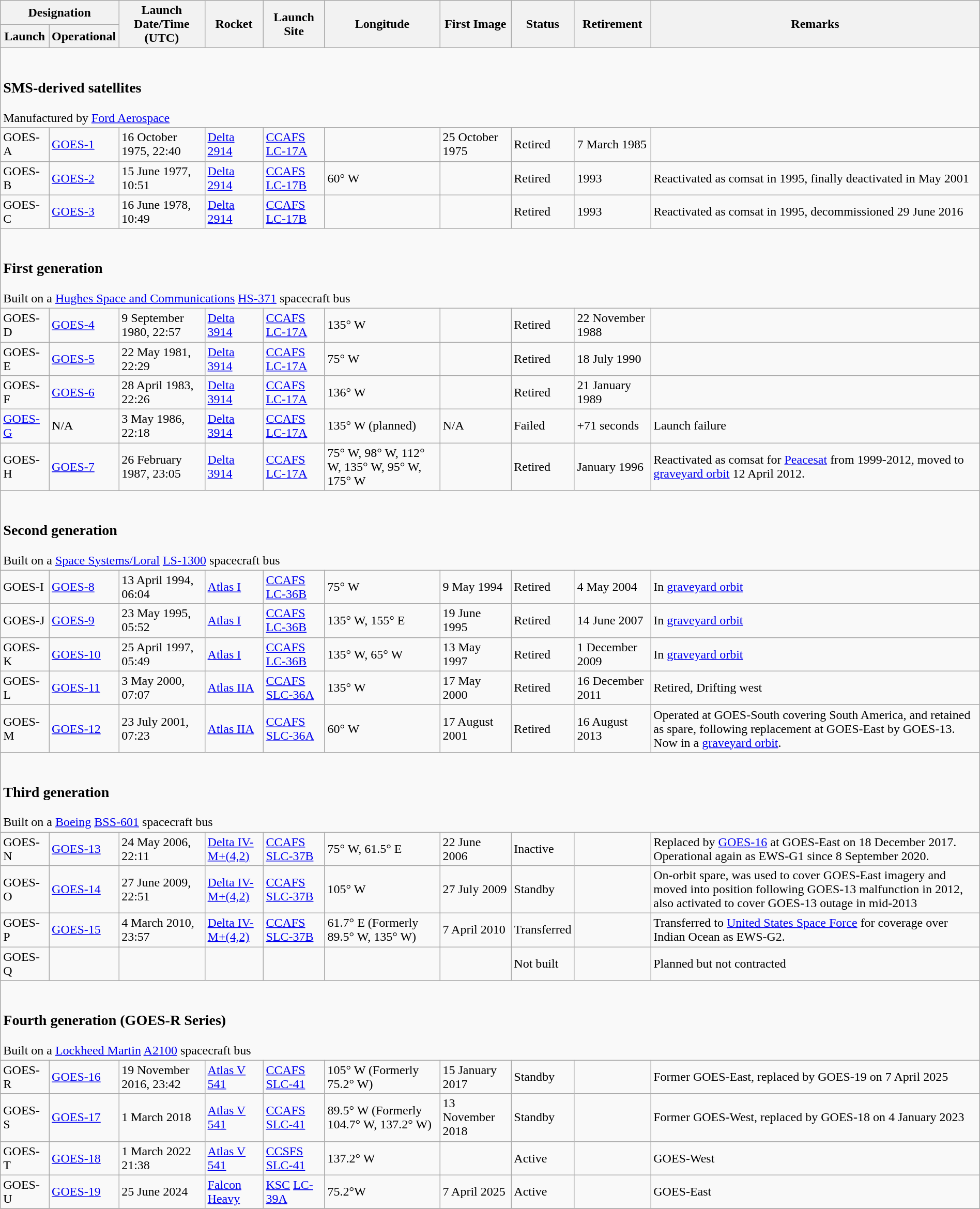<table class = "wikitable" width="100%">
<tr>
<th colspan=2>Designation</th>
<th rowspan=2>Launch Date/Time (UTC)</th>
<th rowspan=2>Rocket</th>
<th rowspan=2>Launch Site</th>
<th rowspan=2>Longitude</th>
<th rowspan=2>First Image</th>
<th rowspan=2>Status</th>
<th rowspan=2>Retirement</th>
<th rowspan=2>Remarks</th>
</tr>
<tr>
<th>Launch</th>
<th>Operational</th>
</tr>
<tr>
<td colspan=10><br><h3>SMS-derived satellites</h3>Manufactured by <a href='#'>Ford Aerospace</a></td>
</tr>
<tr>
<td>GOES-A</td>
<td><a href='#'>GOES-1</a></td>
<td>16 October 1975, 22:40</td>
<td><a href='#'>Delta 2914</a></td>
<td><a href='#'>CCAFS</a> <a href='#'>LC-17A</a></td>
<td></td>
<td>25 October  1975</td>
<td>Retired</td>
<td>7 March 1985</td>
<td></td>
</tr>
<tr>
<td>GOES-B</td>
<td><a href='#'>GOES-2</a></td>
<td>15 June 1977, 10:51</td>
<td><a href='#'>Delta 2914</a></td>
<td><a href='#'>CCAFS</a> <a href='#'>LC-17B</a></td>
<td>60° W</td>
<td></td>
<td>Retired</td>
<td>1993</td>
<td>Reactivated as comsat in 1995, finally deactivated in May 2001</td>
</tr>
<tr>
<td>GOES-C</td>
<td><a href='#'>GOES-3</a></td>
<td>16 June 1978, 10:49</td>
<td><a href='#'>Delta 2914</a></td>
<td><a href='#'>CCAFS</a> <a href='#'>LC-17B</a></td>
<td></td>
<td></td>
<td>Retired</td>
<td>1993</td>
<td>Reactivated as comsat in 1995, decommissioned 29 June 2016</td>
</tr>
<tr>
<td colspan=10><br><h3>First generation</h3>Built on a <a href='#'>Hughes Space and Communications</a> <a href='#'>HS-371</a> spacecraft bus</td>
</tr>
<tr>
<td>GOES-D</td>
<td><a href='#'>GOES-4</a></td>
<td>9 September 1980, 22:57</td>
<td><a href='#'>Delta 3914</a></td>
<td><a href='#'>CCAFS</a> <a href='#'>LC-17A</a></td>
<td>135° W</td>
<td></td>
<td>Retired</td>
<td>22 November 1988</td>
<td></td>
</tr>
<tr>
<td>GOES-E</td>
<td><a href='#'>GOES-5</a></td>
<td>22 May 1981, 22:29</td>
<td><a href='#'>Delta 3914</a></td>
<td><a href='#'>CCAFS</a> <a href='#'>LC-17A</a></td>
<td>75° W</td>
<td></td>
<td>Retired</td>
<td>18 July 1990</td>
<td></td>
</tr>
<tr>
<td>GOES-F</td>
<td><a href='#'>GOES-6</a></td>
<td>28 April 1983, 22:26</td>
<td><a href='#'>Delta 3914</a></td>
<td><a href='#'>CCAFS</a> <a href='#'>LC-17A</a></td>
<td>136° W</td>
<td></td>
<td>Retired</td>
<td>21 January 1989</td>
<td></td>
</tr>
<tr>
<td><a href='#'>GOES-G</a></td>
<td>N/A</td>
<td>3 May 1986, 22:18</td>
<td><a href='#'>Delta 3914</a></td>
<td><a href='#'>CCAFS</a> <a href='#'>LC-17A</a></td>
<td>135° W (planned)</td>
<td>N/A</td>
<td>Failed</td>
<td>+71 seconds</td>
<td>Launch failure</td>
</tr>
<tr>
<td>GOES-H</td>
<td><a href='#'>GOES-7</a></td>
<td>26 February 1987, 23:05</td>
<td><a href='#'>Delta 3914</a></td>
<td><a href='#'>CCAFS</a> <a href='#'>LC-17A</a></td>
<td>75° W, 98° W, 112° W, 135° W, 95° W, 175° W</td>
<td></td>
<td>Retired</td>
<td>January 1996</td>
<td>Reactivated as comsat for <a href='#'>Peacesat</a> from 1999-2012, moved to <a href='#'>graveyard orbit</a> 12 April 2012.</td>
</tr>
<tr>
<td colspan=10><br><h3>Second generation</h3>Built on a <a href='#'>Space Systems/Loral</a> <a href='#'>LS-1300</a> spacecraft bus</td>
</tr>
<tr>
<td>GOES-I</td>
<td><a href='#'>GOES-8</a></td>
<td>13 April 1994, 06:04</td>
<td><a href='#'>Atlas I</a></td>
<td><a href='#'>CCAFS</a> <a href='#'>LC-36B</a></td>
<td>75° W</td>
<td>9 May 1994</td>
<td>Retired</td>
<td>4 May 2004</td>
<td>In <a href='#'>graveyard orbit</a></td>
</tr>
<tr>
<td>GOES-J</td>
<td><a href='#'>GOES-9</a></td>
<td>23 May 1995, 05:52</td>
<td><a href='#'>Atlas I</a></td>
<td><a href='#'>CCAFS</a> <a href='#'>LC-36B</a></td>
<td>135° W, 155° E</td>
<td>19 June 1995</td>
<td>Retired</td>
<td>14 June 2007</td>
<td>In <a href='#'>graveyard orbit</a></td>
</tr>
<tr>
<td>GOES-K</td>
<td><a href='#'>GOES-10</a></td>
<td>25 April 1997, 05:49</td>
<td><a href='#'>Atlas I</a></td>
<td><a href='#'>CCAFS</a> <a href='#'>LC-36B</a></td>
<td>135° W, 65° W</td>
<td>13 May 1997</td>
<td>Retired</td>
<td>1 December 2009</td>
<td>In <a href='#'>graveyard orbit</a></td>
</tr>
<tr>
<td>GOES-L</td>
<td><a href='#'>GOES-11</a></td>
<td>3 May 2000, 07:07</td>
<td><a href='#'>Atlas IIA</a></td>
<td><a href='#'>CCAFS</a> <a href='#'>SLC-36A</a></td>
<td>135° W</td>
<td>17 May 2000</td>
<td>Retired</td>
<td>16 December 2011</td>
<td>Retired, Drifting west</td>
</tr>
<tr>
<td>GOES-M</td>
<td><a href='#'>GOES-12</a></td>
<td>23 July 2001, 07:23</td>
<td><a href='#'>Atlas IIA</a></td>
<td><a href='#'>CCAFS</a> <a href='#'>SLC-36A</a></td>
<td>60° W</td>
<td>17 August 2001</td>
<td>Retired</td>
<td>16 August 2013</td>
<td>Operated at GOES-South covering South America, and retained as spare, following replacement at GOES-East by GOES-13. Now in a <a href='#'>graveyard orbit</a>.</td>
</tr>
<tr>
<td colspan=10><br><h3>Third generation</h3>Built on a <a href='#'>Boeing</a> <a href='#'>BSS-601</a> spacecraft bus</td>
</tr>
<tr>
<td>GOES-N</td>
<td><a href='#'>GOES-13</a></td>
<td>24 May 2006, 22:11</td>
<td><a href='#'>Delta IV-M+(4,2)</a></td>
<td><a href='#'>CCAFS</a> <a href='#'>SLC-37B</a></td>
<td>75° W, 61.5° E</td>
<td>22 June 2006</td>
<td>Inactive</td>
<td></td>
<td>Replaced by <a href='#'>GOES-16</a> at GOES-East on 18 December 2017. Operational again as EWS-G1 since 8 September 2020.</td>
</tr>
<tr>
<td>GOES-O</td>
<td><a href='#'>GOES-14</a></td>
<td>27 June 2009, 22:51</td>
<td><a href='#'>Delta IV-M+(4,2)</a></td>
<td><a href='#'>CCAFS</a> <a href='#'>SLC-37B</a></td>
<td>105° W</td>
<td>27 July 2009</td>
<td>Standby</td>
<td></td>
<td>On-orbit spare, was used to cover GOES-East imagery and moved into position following GOES-13 malfunction in 2012, also activated to cover GOES-13 outage in mid-2013</td>
</tr>
<tr>
<td>GOES-P</td>
<td><a href='#'>GOES-15</a></td>
<td>4 March 2010, 23:57</td>
<td><a href='#'>Delta IV-M+(4,2)</a></td>
<td><a href='#'>CCAFS</a> <a href='#'>SLC-37B</a></td>
<td>61.7° E (Formerly 89.5° W, 135° W)</td>
<td>7 April 2010</td>
<td>Transferred</td>
<td></td>
<td>Transferred to <a href='#'>United States Space Force</a> for coverage over Indian Ocean as EWS-G2.</td>
</tr>
<tr>
<td>GOES-Q</td>
<td></td>
<td></td>
<td></td>
<td></td>
<td></td>
<td></td>
<td>Not built</td>
<td></td>
<td>Planned but not contracted</td>
</tr>
<tr>
<td colspan=10><br><h3>Fourth generation (GOES-R Series)</h3>Built on a <a href='#'>Lockheed Martin</a> <a href='#'>A2100</a> spacecraft bus</td>
</tr>
<tr>
<td>GOES-R</td>
<td><a href='#'>GOES-16</a></td>
<td>19 November 2016, 23:42</td>
<td><a href='#'>Atlas V 541</a></td>
<td><a href='#'>CCAFS</a> <a href='#'>SLC-41</a></td>
<td>105° W (Formerly 75.2° W)</td>
<td>15 January 2017</td>
<td>Standby</td>
<td></td>
<td>Former GOES-East, replaced by GOES-19 on 7 April 2025</td>
</tr>
<tr>
<td>GOES-S</td>
<td><a href='#'>GOES-17</a></td>
<td>1 March 2018</td>
<td><a href='#'>Atlas V 541</a></td>
<td><a href='#'>CCAFS</a> <a href='#'>SLC-41</a></td>
<td>89.5° W (Formerly 104.7° W, 137.2° W)</td>
<td>13 November 2018</td>
<td>Standby</td>
<td></td>
<td>Former GOES-West, replaced by GOES-18 on 4 January 2023</td>
</tr>
<tr>
<td>GOES-T</td>
<td><a href='#'>GOES-18</a></td>
<td>1 March 2022 21:38</td>
<td><a href='#'>Atlas V 541</a></td>
<td><a href='#'>CCSFS</a> <a href='#'>SLC-41</a></td>
<td>137.2° W</td>
<td></td>
<td>Active</td>
<td></td>
<td>GOES-West</td>
</tr>
<tr>
<td>GOES-U</td>
<td><a href='#'>GOES-19</a></td>
<td>25 June 2024</td>
<td><a href='#'>Falcon Heavy</a></td>
<td><a href='#'>KSC</a> <a href='#'>LC-39A</a></td>
<td>75.2°W </td>
<td>7 April 2025</td>
<td>Active</td>
<td></td>
<td>GOES-East</td>
</tr>
<tr>
</tr>
</table>
